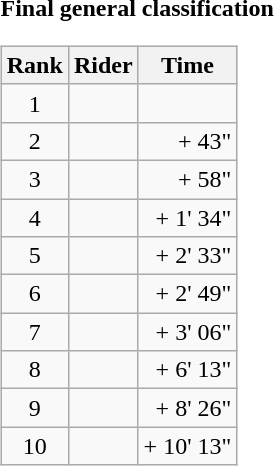<table>
<tr>
<td><strong>Final general classification</strong><br><table class="wikitable">
<tr>
<th scope="col">Rank</th>
<th scope="col">Rider</th>
<th scope="col">Time</th>
</tr>
<tr>
<td style="text-align:center;">1</td>
<td></td>
<td style="text-align:right;"></td>
</tr>
<tr>
<td style="text-align:center;">2</td>
<td></td>
<td style="text-align:right;">+ 43"</td>
</tr>
<tr>
<td style="text-align:center;">3</td>
<td></td>
<td style="text-align:right;">+ 58"</td>
</tr>
<tr>
<td style="text-align:center;">4</td>
<td></td>
<td style="text-align:right;">+ 1' 34"</td>
</tr>
<tr>
<td style="text-align:center;">5</td>
<td></td>
<td style="text-align:right;">+ 2' 33"</td>
</tr>
<tr>
<td style="text-align:center;">6</td>
<td></td>
<td style="text-align:right;">+ 2' 49"</td>
</tr>
<tr>
<td style="text-align:center;">7</td>
<td></td>
<td style="text-align:right;">+ 3' 06"</td>
</tr>
<tr>
<td style="text-align:center;">8</td>
<td></td>
<td style="text-align:right;">+ 6' 13"</td>
</tr>
<tr>
<td style="text-align:center;">9</td>
<td></td>
<td style="text-align:right;">+ 8' 26"</td>
</tr>
<tr>
<td style="text-align:center;">10</td>
<td></td>
<td style="text-align:right;">+ 10' 13"</td>
</tr>
</table>
</td>
</tr>
</table>
